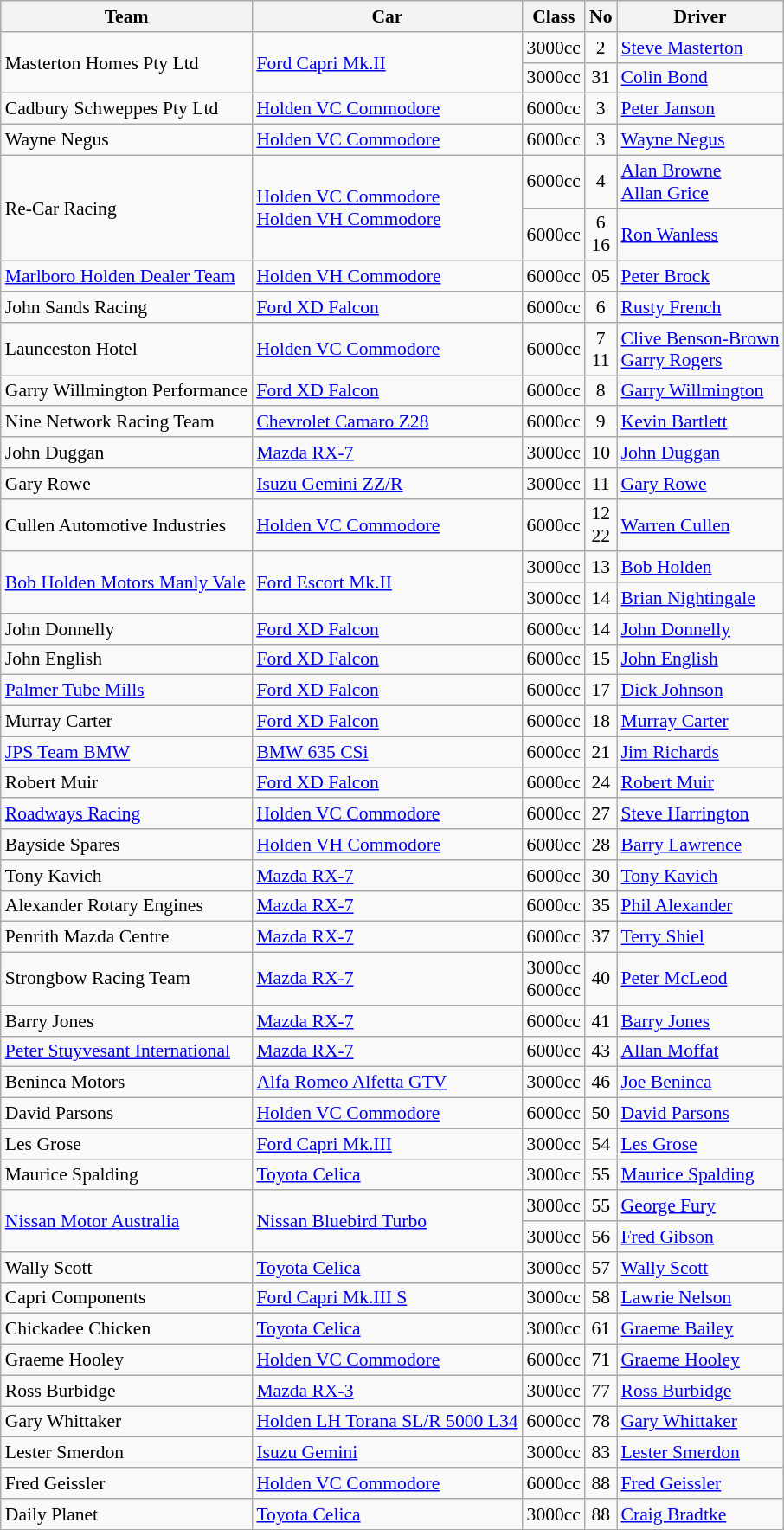<table class="wikitable" style="font-size: 90%;">
<tr>
<th>Team</th>
<th>Car</th>
<th>Class</th>
<th>No</th>
<th>Driver</th>
</tr>
<tr>
<td rowspan=2>Masterton Homes Pty Ltd</td>
<td rowspan=2><a href='#'>Ford Capri Mk.II</a></td>
<td align="middle">3000cc</td>
<td align="middle">2</td>
<td> <a href='#'>Steve Masterton</a></td>
</tr>
<tr>
<td align="middle">3000cc</td>
<td align="middle">31</td>
<td> <a href='#'>Colin Bond</a></td>
</tr>
<tr>
<td>Cadbury Schweppes Pty Ltd</td>
<td><a href='#'>Holden VC Commodore</a></td>
<td align="middle">6000cc</td>
<td align="middle">3</td>
<td> <a href='#'>Peter Janson</a></td>
</tr>
<tr>
<td>Wayne Negus</td>
<td><a href='#'>Holden VC Commodore</a></td>
<td align="middle">6000cc</td>
<td align="middle">3</td>
<td> <a href='#'>Wayne Negus</a></td>
</tr>
<tr>
<td rowspan=2>Re-Car Racing</td>
<td rowspan=2><a href='#'>Holden VC Commodore</a><br><a href='#'>Holden VH Commodore</a></td>
<td align="middle">6000cc</td>
<td align="middle">4</td>
<td> <a href='#'>Alan Browne</a><br> <a href='#'>Allan Grice</a></td>
</tr>
<tr>
<td align="middle">6000cc</td>
<td align="middle">6<br>16</td>
<td> <a href='#'>Ron Wanless</a></td>
</tr>
<tr>
<td><a href='#'>Marlboro Holden Dealer Team</a></td>
<td><a href='#'>Holden VH Commodore</a></td>
<td align="middle">6000cc</td>
<td align="middle">05</td>
<td> <a href='#'>Peter Brock</a></td>
</tr>
<tr>
<td>John Sands Racing</td>
<td><a href='#'>Ford XD Falcon</a></td>
<td align="middle">6000cc</td>
<td align="middle">6</td>
<td> <a href='#'>Rusty French</a></td>
</tr>
<tr>
<td>Launceston Hotel</td>
<td><a href='#'>Holden VC Commodore</a></td>
<td align="middle">6000cc</td>
<td align="middle">7<br>11</td>
<td> <a href='#'>Clive Benson-Brown</a><br> <a href='#'>Garry Rogers</a></td>
</tr>
<tr>
<td>Garry Willmington Performance</td>
<td><a href='#'>Ford XD Falcon</a></td>
<td align="middle">6000cc</td>
<td align="middle">8</td>
<td> <a href='#'>Garry Willmington</a></td>
</tr>
<tr>
<td>Nine Network Racing Team</td>
<td><a href='#'>Chevrolet Camaro Z28</a></td>
<td align="middle">6000cc</td>
<td align="middle">9</td>
<td> <a href='#'>Kevin Bartlett</a></td>
</tr>
<tr>
<td>John Duggan</td>
<td><a href='#'>Mazda RX-7</a></td>
<td align="middle">3000cc</td>
<td align="middle">10</td>
<td> <a href='#'>John Duggan</a></td>
</tr>
<tr>
<td>Gary Rowe</td>
<td><a href='#'>Isuzu Gemini ZZ/R</a></td>
<td align="middle">3000cc</td>
<td align="middle">11</td>
<td> <a href='#'>Gary Rowe</a></td>
</tr>
<tr>
<td>Cullen Automotive Industries</td>
<td><a href='#'>Holden VC Commodore</a></td>
<td align="middle">6000cc</td>
<td align="middle">12 <br> 22</td>
<td> <a href='#'>Warren Cullen</a></td>
</tr>
<tr>
<td rowspan=2><a href='#'>Bob Holden Motors Manly Vale</a></td>
<td rowspan=2><a href='#'>Ford Escort Mk.II</a></td>
<td align="middle">3000cc</td>
<td align="middle">13</td>
<td> <a href='#'>Bob Holden</a></td>
</tr>
<tr>
<td align="middle">3000cc</td>
<td align="middle">14</td>
<td> <a href='#'>Brian Nightingale</a></td>
</tr>
<tr>
<td>John Donnelly</td>
<td><a href='#'>Ford XD Falcon</a></td>
<td align="middle">6000cc</td>
<td align="middle">14</td>
<td> <a href='#'>John Donnelly</a></td>
</tr>
<tr>
<td>John English</td>
<td><a href='#'>Ford XD Falcon</a></td>
<td align="middle">6000cc</td>
<td align="middle">15</td>
<td> <a href='#'>John English</a></td>
</tr>
<tr>
<td><a href='#'>Palmer Tube Mills</a></td>
<td><a href='#'>Ford XD Falcon</a></td>
<td align="middle">6000cc</td>
<td align="middle">17</td>
<td> <a href='#'>Dick Johnson</a></td>
</tr>
<tr>
<td>Murray Carter</td>
<td><a href='#'>Ford XD Falcon</a></td>
<td align="middle">6000cc</td>
<td align="middle">18</td>
<td> <a href='#'>Murray Carter</a></td>
</tr>
<tr>
<td><a href='#'>JPS Team BMW</a></td>
<td><a href='#'>BMW 635 CSi</a></td>
<td align="middle">6000cc</td>
<td align="middle">21</td>
<td> <a href='#'>Jim Richards</a></td>
</tr>
<tr>
<td>Robert Muir</td>
<td><a href='#'>Ford XD Falcon</a></td>
<td align="middle">6000cc</td>
<td align="middle">24</td>
<td> <a href='#'>Robert Muir</a></td>
</tr>
<tr>
<td><a href='#'>Roadways Racing</a></td>
<td><a href='#'>Holden VC Commodore</a></td>
<td align="middle">6000cc</td>
<td align="middle">27</td>
<td> <a href='#'>Steve Harrington</a></td>
</tr>
<tr>
<td>Bayside Spares</td>
<td><a href='#'>Holden VH Commodore</a></td>
<td align="middle">6000cc</td>
<td align="middle">28</td>
<td> <a href='#'>Barry Lawrence</a></td>
</tr>
<tr>
<td>Tony Kavich</td>
<td><a href='#'>Mazda RX-7</a></td>
<td align="middle">6000cc</td>
<td align="middle">30</td>
<td> <a href='#'>Tony Kavich</a></td>
</tr>
<tr>
<td>Alexander Rotary Engines</td>
<td><a href='#'>Mazda RX-7</a></td>
<td align="middle">6000cc</td>
<td align="middle">35</td>
<td> <a href='#'>Phil Alexander</a></td>
</tr>
<tr>
<td>Penrith Mazda Centre</td>
<td><a href='#'>Mazda RX-7</a></td>
<td align="middle">6000cc</td>
<td align="middle">37</td>
<td> <a href='#'>Terry Shiel</a></td>
</tr>
<tr>
<td>Strongbow Racing Team</td>
<td><a href='#'>Mazda RX-7</a></td>
<td align="middle">3000cc<br>6000cc</td>
<td align="middle">40</td>
<td> <a href='#'>Peter McLeod</a></td>
</tr>
<tr>
<td>Barry Jones</td>
<td><a href='#'>Mazda RX-7</a></td>
<td align="middle">6000cc</td>
<td align="middle">41</td>
<td> <a href='#'>Barry Jones</a></td>
</tr>
<tr>
<td><a href='#'>Peter Stuyvesant International</a></td>
<td><a href='#'>Mazda RX-7</a></td>
<td align="middle">6000cc</td>
<td align="middle">43</td>
<td> <a href='#'>Allan Moffat</a></td>
</tr>
<tr>
<td>Beninca Motors</td>
<td><a href='#'>Alfa Romeo Alfetta GTV</a></td>
<td align="middle">3000cc</td>
<td align="middle">46</td>
<td> <a href='#'>Joe Beninca</a></td>
</tr>
<tr>
<td>David Parsons</td>
<td><a href='#'>Holden VC Commodore</a></td>
<td align="middle">6000cc</td>
<td align="middle">50</td>
<td> <a href='#'>David Parsons</a></td>
</tr>
<tr>
<td>Les Grose</td>
<td><a href='#'>Ford Capri Mk.III</a></td>
<td align="middle">3000cc</td>
<td align="middle">54</td>
<td> <a href='#'>Les Grose</a></td>
</tr>
<tr>
<td>Maurice Spalding</td>
<td><a href='#'>Toyota Celica</a></td>
<td align="middle">3000cc</td>
<td align="middle">55</td>
<td> <a href='#'>Maurice Spalding</a></td>
</tr>
<tr>
<td rowspan=2><a href='#'>Nissan Motor Australia</a></td>
<td rowspan=2><a href='#'>Nissan Bluebird Turbo</a></td>
<td align="middle">3000cc</td>
<td align="middle">55</td>
<td> <a href='#'>George Fury</a></td>
</tr>
<tr>
<td align="middle">3000cc</td>
<td align="middle">56</td>
<td> <a href='#'>Fred Gibson</a></td>
</tr>
<tr>
<td>Wally Scott</td>
<td><a href='#'>Toyota Celica</a></td>
<td align="middle">3000cc</td>
<td align="middle">57</td>
<td> <a href='#'>Wally Scott</a></td>
</tr>
<tr>
<td>Capri Components</td>
<td><a href='#'>Ford Capri Mk.III S</a></td>
<td align="middle">3000cc</td>
<td align="middle">58</td>
<td> <a href='#'>Lawrie Nelson</a></td>
</tr>
<tr>
<td>Chickadee Chicken</td>
<td><a href='#'>Toyota Celica</a></td>
<td align="middle">3000cc</td>
<td align="middle">61</td>
<td> <a href='#'>Graeme Bailey</a></td>
</tr>
<tr>
<td>Graeme Hooley</td>
<td><a href='#'>Holden VC Commodore</a></td>
<td align="middle">6000cc</td>
<td align="middle">71</td>
<td> <a href='#'>Graeme Hooley</a></td>
</tr>
<tr>
<td>Ross Burbidge</td>
<td><a href='#'>Mazda RX-3</a></td>
<td align="middle">3000cc</td>
<td align="middle">77</td>
<td> <a href='#'>Ross Burbidge</a></td>
</tr>
<tr>
<td>Gary Whittaker</td>
<td><a href='#'>Holden LH Torana SL/R 5000 L34</a></td>
<td align="middle">6000cc</td>
<td align="middle">78</td>
<td> <a href='#'>Gary Whittaker</a></td>
</tr>
<tr>
<td>Lester Smerdon</td>
<td><a href='#'>Isuzu Gemini</a></td>
<td align="middle">3000cc</td>
<td align="middle">83</td>
<td> <a href='#'>Lester Smerdon</a></td>
</tr>
<tr>
<td>Fred Geissler</td>
<td><a href='#'>Holden VC Commodore</a></td>
<td align="middle">6000cc</td>
<td align="middle">88</td>
<td> <a href='#'>Fred Geissler</a></td>
</tr>
<tr>
<td>Daily Planet</td>
<td><a href='#'>Toyota Celica</a></td>
<td align="middle">3000cc</td>
<td align="middle">88</td>
<td> <a href='#'>Craig Bradtke</a></td>
</tr>
<tr>
</tr>
</table>
